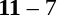<table style="text-align:center">
<tr>
<th width=200></th>
<th width=100></th>
<th width=200></th>
</tr>
<tr>
<td align=right><strong></strong></td>
<td><strong>11</strong> – 7</td>
<td align=left></td>
</tr>
</table>
